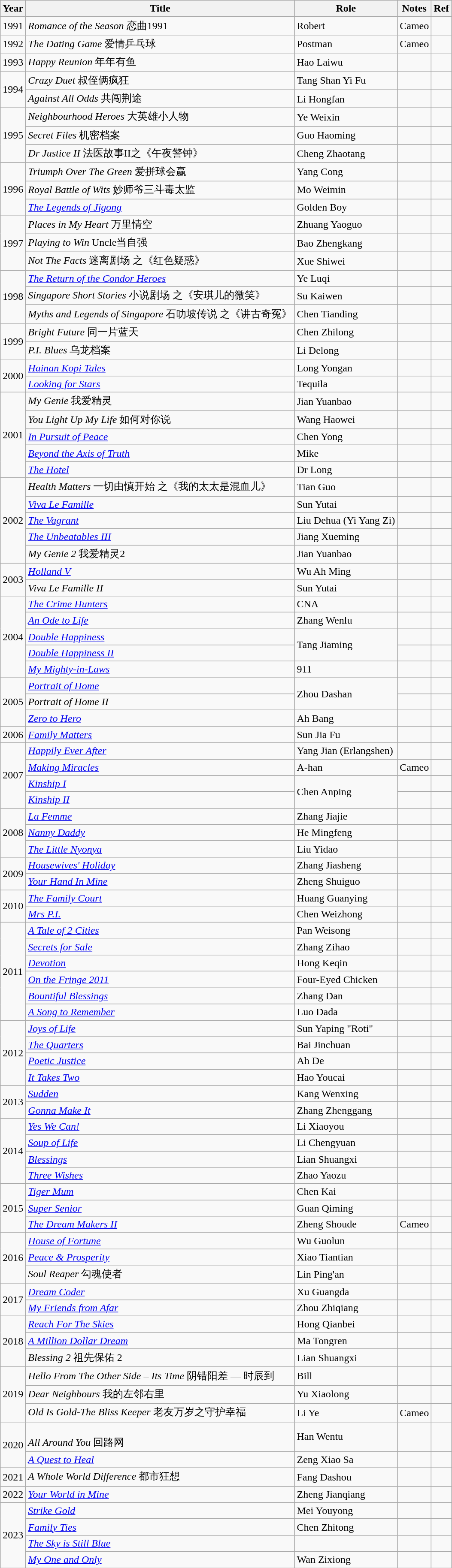<table class="wikitable sortable">
<tr>
<th>Year</th>
<th>Title</th>
<th>Role</th>
<th class="unsortable">Notes</th>
<th class="unsortable">Ref</th>
</tr>
<tr>
<td rowspan="1">1991</td>
<td><em>Romance of the Season</em> 恋曲1991</td>
<td>Robert</td>
<td>Cameo</td>
<td></td>
</tr>
<tr>
<td rowspan="1">1992</td>
<td><em>The Dating Game</em> 爱情乒乓球</td>
<td>Postman</td>
<td>Cameo</td>
<td></td>
</tr>
<tr>
<td rowspan="1">1993</td>
<td><em>Happy Reunion</em> 年年有鱼</td>
<td>Hao Laiwu</td>
<td></td>
<td></td>
</tr>
<tr>
<td rowspan="2">1994</td>
<td><em>Crazy Duet</em> 叔侄俩疯狂</td>
<td>Tang Shan Yi Fu</td>
<td></td>
<td></td>
</tr>
<tr>
<td><em>Against All Odds</em> 共闯荆途</td>
<td>Li Hongfan</td>
<td></td>
<td></td>
</tr>
<tr>
<td rowspan="3">1995</td>
<td><em>Neighbourhood Heroes</em> 大英雄小人物</td>
<td>Ye Weixin</td>
<td></td>
<td></td>
</tr>
<tr>
<td><em>Secret Files</em> 机密档案</td>
<td>Guo Haoming</td>
<td></td>
<td></td>
</tr>
<tr>
<td><em>Dr Justice II</em> 法医故事II之《午夜警钟》</td>
<td>Cheng Zhaotang</td>
<td></td>
<td></td>
</tr>
<tr>
<td rowspan="3">1996</td>
<td><em>Triumph Over The Green</em> 爱拼球会赢</td>
<td>Yang Cong</td>
<td></td>
<td></td>
</tr>
<tr>
<td><em>Royal Battle of Wits</em> 妙师爷三斗毒太监</td>
<td>Mo Weimin</td>
<td></td>
<td></td>
</tr>
<tr>
<td><em><a href='#'>The Legends of Jigong</a></em></td>
<td>Golden Boy</td>
<td></td>
<td></td>
</tr>
<tr>
<td rowspan="3">1997</td>
<td><em>Places in My Heart</em> 万里情空</td>
<td>Zhuang Yaoguo</td>
<td></td>
<td></td>
</tr>
<tr>
<td><em>Playing to Win</em> Uncle当自强</td>
<td>Bao Zhengkang</td>
<td></td>
<td></td>
</tr>
<tr>
<td><em>Not The Facts</em> 迷离剧场 之《红色疑惑》</td>
<td>Xue Shiwei</td>
<td></td>
<td></td>
</tr>
<tr>
<td rowspan="3">1998</td>
<td><em><a href='#'>The Return of the Condor Heroes</a></em></td>
<td>Ye Luqi</td>
<td></td>
<td></td>
</tr>
<tr>
<td><em>Singapore Short Stories</em> 小说剧场 之《安琪儿的微笑》</td>
<td>Su Kaiwen</td>
<td></td>
<td></td>
</tr>
<tr>
<td><em>Myths and Legends of Singapore</em> 石叻坡传说 之《讲古奇冤》</td>
<td>Chen Tianding</td>
<td></td>
<td></td>
</tr>
<tr>
<td rowspan="2">1999</td>
<td><em>Bright Future</em> 同一片蓝天</td>
<td>Chen Zhilong</td>
<td></td>
<td></td>
</tr>
<tr>
<td><em>P.I. Blues</em> 乌龙档案</td>
<td>Li Delong</td>
<td></td>
<td></td>
</tr>
<tr>
<td rowspan="2">2000</td>
<td><em><a href='#'>Hainan Kopi Tales</a></em></td>
<td>Long Yongan</td>
<td></td>
<td></td>
</tr>
<tr>
<td><em><a href='#'>Looking for Stars</a></em></td>
<td>Tequila</td>
<td></td>
<td></td>
</tr>
<tr>
<td rowspan="5">2001</td>
<td><em>My Genie</em> 我爱精灵</td>
<td>Jian Yuanbao</td>
<td></td>
<td></td>
</tr>
<tr>
<td><em>You Light Up My Life</em> 如何对你说</td>
<td>Wang Haowei</td>
<td></td>
<td></td>
</tr>
<tr>
<td><em><a href='#'>In Pursuit of Peace</a></em></td>
<td>Chen Yong</td>
<td></td>
<td></td>
</tr>
<tr>
<td><em><a href='#'>Beyond the Axis of Truth</a></em></td>
<td>Mike</td>
<td></td>
<td></td>
</tr>
<tr>
<td><em><a href='#'>The Hotel</a></em></td>
<td>Dr Long</td>
<td></td>
<td></td>
</tr>
<tr>
<td rowspan="5">2002</td>
<td><em>Health Matters</em> 一切由慎开始 之《我的太太是混血儿》</td>
<td>Tian Guo</td>
<td></td>
<td></td>
</tr>
<tr>
<td><em><a href='#'>Viva Le Famille</a></em></td>
<td>Sun Yutai</td>
<td></td>
<td></td>
</tr>
<tr>
<td><em><a href='#'>The Vagrant</a></em></td>
<td>Liu Dehua (Yi Yang Zi)</td>
<td></td>
<td></td>
</tr>
<tr>
<td><em><a href='#'>The Unbeatables III</a></em></td>
<td>Jiang Xueming</td>
<td></td>
<td></td>
</tr>
<tr>
<td><em>My Genie 2</em> 我爱精灵2</td>
<td>Jian Yuanbao</td>
<td></td>
<td></td>
</tr>
<tr>
<td rowspan="2">2003</td>
<td><em><a href='#'>Holland V</a></em></td>
<td>Wu Ah Ming</td>
<td></td>
<td></td>
</tr>
<tr>
<td><em>Viva Le Famille II</em></td>
<td>Sun Yutai</td>
<td></td>
<td></td>
</tr>
<tr>
<td rowspan="5">2004</td>
<td><em><a href='#'>The Crime Hunters</a></em></td>
<td>CNA</td>
<td></td>
<td></td>
</tr>
<tr>
<td><em><a href='#'>An Ode to Life</a></em></td>
<td>Zhang Wenlu</td>
<td></td>
<td></td>
</tr>
<tr>
<td><em><a href='#'>Double Happiness</a></em></td>
<td rowspan="2">Tang Jiaming</td>
<td></td>
<td></td>
</tr>
<tr>
<td><em><a href='#'>Double Happiness II</a></em></td>
<td></td>
<td></td>
</tr>
<tr>
<td><em><a href='#'>My Mighty-in-Laws</a></em></td>
<td>911</td>
<td></td>
<td></td>
</tr>
<tr>
<td rowspan="3">2005</td>
<td><em><a href='#'>Portrait of Home</a></em></td>
<td rowspan="2">Zhou Dashan</td>
<td></td>
<td></td>
</tr>
<tr>
<td><em>Portrait of Home II</em></td>
<td></td>
<td></td>
</tr>
<tr>
<td><em><a href='#'>Zero to Hero</a></em></td>
<td>Ah Bang</td>
<td></td>
<td></td>
</tr>
<tr>
<td rowspan="1">2006</td>
<td><em><a href='#'>Family Matters</a></em></td>
<td>Sun Jia Fu</td>
<td></td>
<td></td>
</tr>
<tr>
<td rowspan="4">2007</td>
<td><em><a href='#'>Happily Ever After</a></em></td>
<td>Yang Jian (Erlangshen)</td>
<td></td>
<td></td>
</tr>
<tr>
<td><em><a href='#'>Making Miracles</a></em></td>
<td>A-han</td>
<td>Cameo</td>
<td></td>
</tr>
<tr>
<td><em><a href='#'>Kinship I</a></em></td>
<td rowspan="2">Chen Anping</td>
<td></td>
<td></td>
</tr>
<tr>
<td><em><a href='#'>Kinship II</a></em></td>
<td></td>
<td></td>
</tr>
<tr>
<td rowspan="3">2008</td>
<td><em><a href='#'>La Femme</a></em></td>
<td>Zhang Jiajie</td>
<td></td>
<td></td>
</tr>
<tr>
<td><em><a href='#'>Nanny Daddy</a></em></td>
<td>He Mingfeng</td>
<td></td>
<td></td>
</tr>
<tr>
<td><em><a href='#'>The Little Nyonya</a></em></td>
<td>Liu Yidao</td>
<td></td>
<td></td>
</tr>
<tr>
<td rowspan="2">2009</td>
<td><em><a href='#'>Housewives' Holiday</a></em></td>
<td>Zhang Jiasheng</td>
<td></td>
<td></td>
</tr>
<tr>
<td><em><a href='#'>Your Hand In Mine</a></em></td>
<td>Zheng Shuiguo</td>
<td></td>
<td></td>
</tr>
<tr>
<td rowspan="2">2010</td>
<td><em><a href='#'>The Family Court</a></em></td>
<td>Huang Guanying</td>
<td></td>
<td></td>
</tr>
<tr>
<td><em><a href='#'>Mrs P.I.</a></em></td>
<td>Chen Weizhong</td>
<td></td>
<td></td>
</tr>
<tr>
<td rowspan="6">2011</td>
<td><em><a href='#'>A Tale of 2 Cities</a></em></td>
<td>Pan Weisong</td>
<td></td>
<td></td>
</tr>
<tr>
<td><em><a href='#'>Secrets for Sale</a></em></td>
<td>Zhang Zihao</td>
<td></td>
<td></td>
</tr>
<tr>
<td><em><a href='#'>Devotion</a></em></td>
<td>Hong Keqin</td>
<td></td>
<td></td>
</tr>
<tr>
<td><em><a href='#'>On the Fringe 2011</a></em></td>
<td>Four-Eyed Chicken</td>
<td></td>
<td></td>
</tr>
<tr>
<td><em><a href='#'>Bountiful Blessings</a></em></td>
<td>Zhang Dan</td>
<td></td>
<td></td>
</tr>
<tr>
<td><em><a href='#'>A Song to Remember</a></em></td>
<td>Luo Dada</td>
<td></td>
<td></td>
</tr>
<tr>
<td rowspan="4">2012</td>
<td><em><a href='#'>Joys of Life</a></em></td>
<td>Sun Yaping "Roti"</td>
<td></td>
<td></td>
</tr>
<tr>
<td><em><a href='#'>The Quarters</a></em></td>
<td>Bai Jinchuan</td>
<td></td>
<td></td>
</tr>
<tr>
<td><em><a href='#'>Poetic Justice</a></em></td>
<td>Ah De</td>
<td></td>
<td></td>
</tr>
<tr>
<td><em><a href='#'>It Takes Two</a></em></td>
<td>Hao Youcai</td>
<td></td>
<td></td>
</tr>
<tr>
<td rowspan="2">2013</td>
<td><em><a href='#'>Sudden</a></em></td>
<td>Kang Wenxing</td>
<td></td>
<td></td>
</tr>
<tr>
<td><em><a href='#'>Gonna Make It</a></em></td>
<td>Zhang Zhenggang</td>
<td></td>
<td></td>
</tr>
<tr>
<td rowspan="4">2014</td>
<td><em><a href='#'>Yes We Can!</a></em></td>
<td>Li Xiaoyou</td>
<td></td>
<td></td>
</tr>
<tr>
<td><em><a href='#'>Soup of Life</a></em></td>
<td>Li Chengyuan</td>
<td></td>
<td></td>
</tr>
<tr>
<td><em><a href='#'>Blessings</a></em></td>
<td>Lian Shuangxi</td>
<td></td>
<td></td>
</tr>
<tr>
<td><em><a href='#'>Three Wishes</a></em></td>
<td>Zhao Yaozu</td>
<td></td>
<td></td>
</tr>
<tr>
<td rowspan="3">2015</td>
<td><em><a href='#'>Tiger Mum</a></em></td>
<td>Chen Kai</td>
<td></td>
<td></td>
</tr>
<tr>
<td><em><a href='#'>Super Senior</a></em></td>
<td>Guan Qiming</td>
<td></td>
<td></td>
</tr>
<tr>
<td><em><a href='#'>The Dream Makers II</a></em></td>
<td>Zheng Shoude</td>
<td>Cameo</td>
<td></td>
</tr>
<tr>
<td rowspan="3">2016</td>
<td><em><a href='#'>House of Fortune</a></em></td>
<td>Wu Guolun</td>
<td></td>
<td></td>
</tr>
<tr>
<td><em><a href='#'>Peace & Prosperity</a></em></td>
<td>Xiao Tiantian</td>
<td></td>
<td></td>
</tr>
<tr>
<td><em>Soul Reaper</em> 勾魂使者</td>
<td>Lin Ping'an</td>
<td></td>
<td></td>
</tr>
<tr>
<td rowspan="2">2017</td>
<td><em><a href='#'>Dream Coder</a></em></td>
<td>Xu Guangda</td>
<td></td>
<td></td>
</tr>
<tr>
<td><em><a href='#'>My Friends from Afar</a></em></td>
<td>Zhou Zhiqiang</td>
<td></td>
<td></td>
</tr>
<tr>
<td rowspan="3">2018</td>
<td><em><a href='#'>Reach For The Skies</a></em></td>
<td>Hong Qianbei</td>
<td></td>
<td></td>
</tr>
<tr>
<td><em><a href='#'>A Million Dollar Dream</a></em></td>
<td>Ma Tongren</td>
<td></td>
<td></td>
</tr>
<tr>
<td><em>Blessing 2</em> 祖先保佑 2</td>
<td>Lian Shuangxi</td>
<td></td>
<td></td>
</tr>
<tr>
<td rowspan="3">2019</td>
<td><em>Hello From The Other Side – Its Time</em> 阴错阳差 — 时辰到</td>
<td>Bill</td>
<td></td>
<td></td>
</tr>
<tr>
<td><em>Dear Neighbours</em> 我的左邻右里</td>
<td>Yu Xiaolong</td>
<td></td>
<td></td>
</tr>
<tr>
<td><em>Old Is Gold-The Bliss Keeper</em> 老友万岁之守护幸福</td>
<td>Li Ye</td>
<td>Cameo</td>
<td></td>
</tr>
<tr>
<td rowspan="2">2020</td>
<td><br><em>All Around You</em> 回路网</td>
<td>Han Wentu</td>
<td></td>
<td></td>
</tr>
<tr>
<td><em><a href='#'>A Quest to Heal</a></em></td>
<td>Zeng Xiao Sa</td>
<td></td>
<td></td>
</tr>
<tr>
<td>2021</td>
<td><em>A Whole World Difference</em> 都市狂想</td>
<td>Fang Dashou</td>
<td></td>
<td></td>
</tr>
<tr>
<td>2022</td>
<td><em><a href='#'>Your World in Mine</a></em></td>
<td>Zheng Jianqiang</td>
<td></td>
<td></td>
</tr>
<tr>
<td rowspan="4">2023</td>
<td><em><a href='#'>Strike Gold</a></em></td>
<td>Mei Youyong</td>
<td></td>
<td></td>
</tr>
<tr>
<td><em><a href='#'>Family Ties</a></em></td>
<td>Chen Zhitong</td>
<td></td>
<td></td>
</tr>
<tr>
<td><em><a href='#'>The Sky is Still Blue</a></em></td>
<td></td>
<td></td>
<td></td>
</tr>
<tr>
<td><em><a href='#'>My One and Only</a></em></td>
<td>Wan Zixiong</td>
<td></td>
<td></td>
</tr>
</table>
